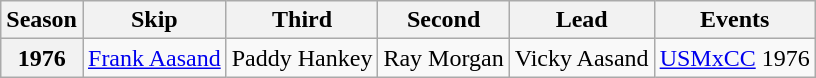<table class="wikitable">
<tr>
<th scope="col">Season</th>
<th scope="col">Skip</th>
<th scope="col">Third</th>
<th scope="col">Second</th>
<th scope="col">Lead</th>
<th scope="col">Events</th>
</tr>
<tr>
<th scope="row">1976</th>
<td><a href='#'>Frank Aasand</a></td>
<td>Paddy Hankey</td>
<td>Ray Morgan</td>
<td>Vicky Aasand</td>
<td><a href='#'>USMxCC</a> 1976 </td>
</tr>
</table>
